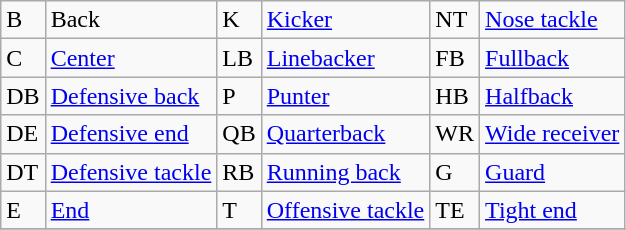<table class="wikitable">
<tr>
<td>B</td>
<td>Back</td>
<td>K</td>
<td><a href='#'>Kicker</a></td>
<td>NT</td>
<td><a href='#'>Nose tackle</a></td>
</tr>
<tr>
<td>C</td>
<td><a href='#'>Center</a></td>
<td>LB</td>
<td><a href='#'>Linebacker</a></td>
<td>FB</td>
<td><a href='#'>Fullback</a></td>
</tr>
<tr>
<td>DB</td>
<td><a href='#'>Defensive back</a></td>
<td>P</td>
<td><a href='#'>Punter</a></td>
<td>HB</td>
<td><a href='#'>Halfback</a></td>
</tr>
<tr>
<td>DE</td>
<td><a href='#'>Defensive end</a></td>
<td>QB</td>
<td><a href='#'>Quarterback</a></td>
<td>WR</td>
<td><a href='#'>Wide receiver</a></td>
</tr>
<tr>
<td>DT</td>
<td><a href='#'>Defensive tackle</a></td>
<td>RB</td>
<td><a href='#'>Running back</a></td>
<td>G</td>
<td><a href='#'>Guard</a></td>
</tr>
<tr>
<td>E</td>
<td><a href='#'>End</a></td>
<td>T</td>
<td><a href='#'>Offensive tackle</a></td>
<td>TE</td>
<td><a href='#'>Tight end</a></td>
</tr>
<tr>
</tr>
</table>
